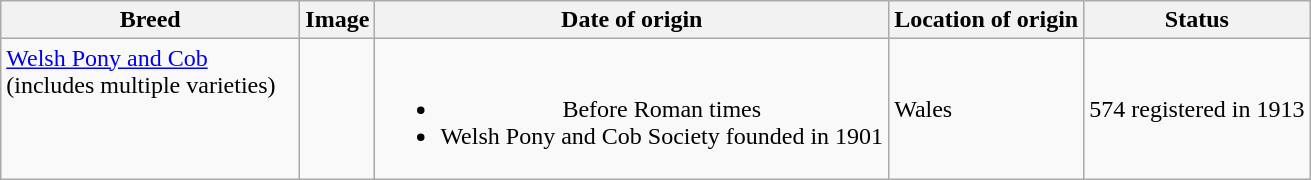<table class="wikitable sortable">
<tr>
<th style="width: 12em;">Breed</th>
<th>Image</th>
<th>Date of origin</th>
<th>Location of origin</th>
<th>Status</th>
</tr>
<tr>
<td valign="top"><a href='#'>Welsh Pony and Cob</a><br>(includes multiple varieties)</td>
<td></td>
<td align="center"><br><ul><li>Before Roman times</li><li>Welsh Pony and Cob Society founded in 1901</li></ul></td>
<td>Wales</td>
<td>574 registered in 1913</td>
</tr>
</table>
